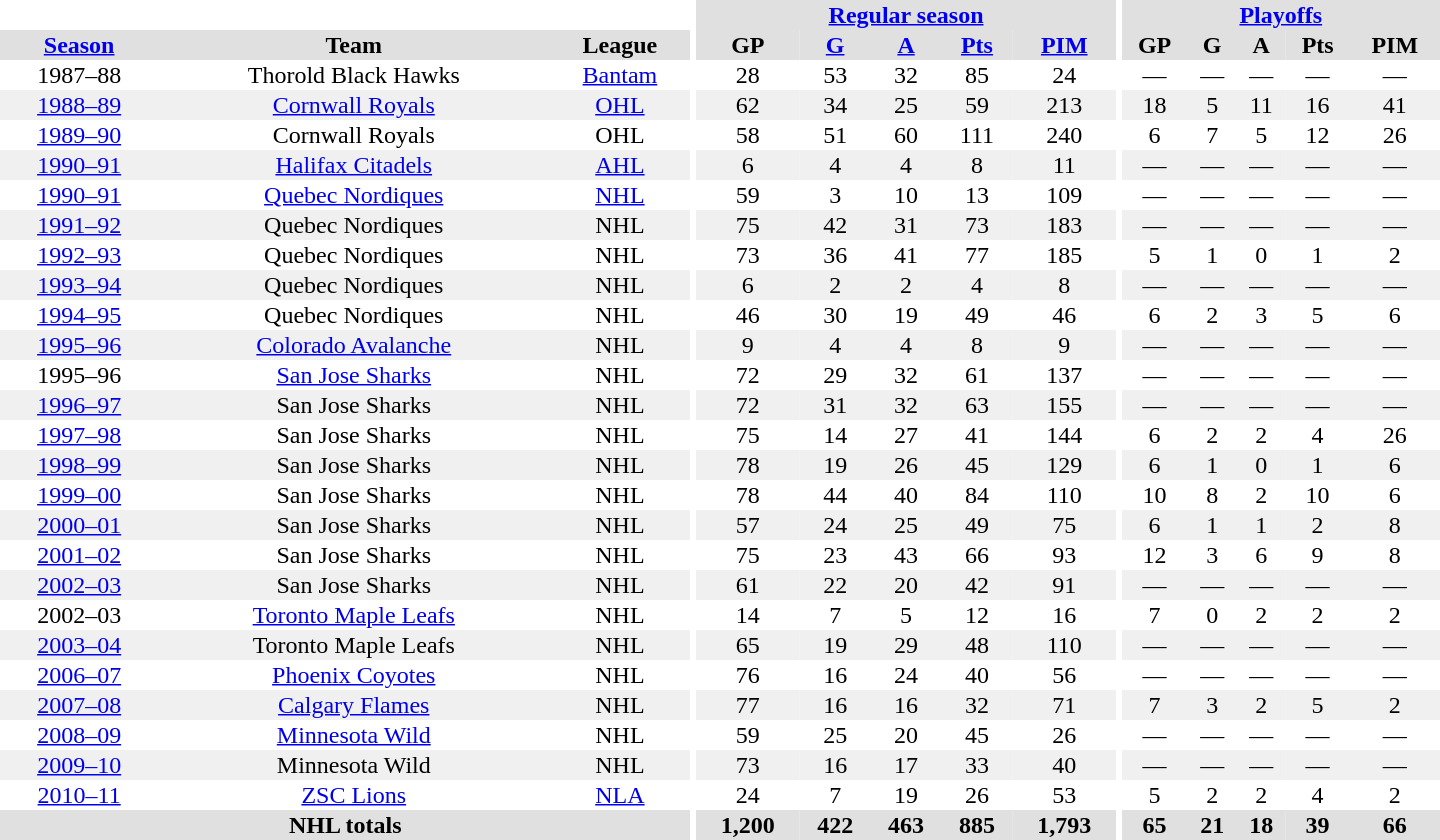<table border="0" cellpadding="1" cellspacing="0" style="text-align:center; width:60em;">
<tr bgcolor="#e0e0e0">
<th colspan="3" bgcolor="#ffffff"></th>
<th rowspan="99" bgcolor="#ffffff"></th>
<th colspan="5"><a href='#'>Regular season</a></th>
<th rowspan="99" bgcolor="#ffffff"></th>
<th colspan="5"><a href='#'>Playoffs</a></th>
</tr>
<tr bgcolor="#e0e0e0">
<th><a href='#'>Season</a></th>
<th>Team</th>
<th>League</th>
<th>GP</th>
<th><a href='#'>G</a></th>
<th><a href='#'>A</a></th>
<th><a href='#'>Pts</a></th>
<th><a href='#'>PIM</a></th>
<th>GP</th>
<th>G</th>
<th>A</th>
<th>Pts</th>
<th>PIM</th>
</tr>
<tr>
<td>1987–88</td>
<td>Thorold Black Hawks</td>
<td><a href='#'>Bantam</a></td>
<td>28</td>
<td>53</td>
<td>32</td>
<td>85</td>
<td>24</td>
<td>—</td>
<td>—</td>
<td>—</td>
<td>—</td>
<td>—</td>
</tr>
<tr bgcolor="#f0f0f0">
<td><a href='#'>1988–89</a></td>
<td><a href='#'>Cornwall Royals</a></td>
<td><a href='#'>OHL</a></td>
<td>62</td>
<td>34</td>
<td>25</td>
<td>59</td>
<td>213</td>
<td>18</td>
<td>5</td>
<td>11</td>
<td>16</td>
<td>41</td>
</tr>
<tr>
<td><a href='#'>1989–90</a></td>
<td>Cornwall Royals</td>
<td>OHL</td>
<td>58</td>
<td>51</td>
<td>60</td>
<td>111</td>
<td>240</td>
<td>6</td>
<td>7</td>
<td>5</td>
<td>12</td>
<td>26</td>
</tr>
<tr bgcolor="#f0f0f0">
<td><a href='#'>1990–91</a></td>
<td><a href='#'>Halifax Citadels</a></td>
<td><a href='#'>AHL</a></td>
<td>6</td>
<td>4</td>
<td>4</td>
<td>8</td>
<td>11</td>
<td>—</td>
<td>—</td>
<td>—</td>
<td>—</td>
<td>—</td>
</tr>
<tr>
<td><a href='#'>1990–91</a></td>
<td><a href='#'>Quebec Nordiques</a></td>
<td><a href='#'>NHL</a></td>
<td>59</td>
<td>3</td>
<td>10</td>
<td>13</td>
<td>109</td>
<td>—</td>
<td>—</td>
<td>—</td>
<td>—</td>
<td>—</td>
</tr>
<tr bgcolor="#f0f0f0">
<td><a href='#'>1991–92</a></td>
<td>Quebec Nordiques</td>
<td>NHL</td>
<td>75</td>
<td>42</td>
<td>31</td>
<td>73</td>
<td>183</td>
<td>—</td>
<td>—</td>
<td>—</td>
<td>—</td>
<td>—</td>
</tr>
<tr>
<td><a href='#'>1992–93</a></td>
<td>Quebec Nordiques</td>
<td>NHL</td>
<td>73</td>
<td>36</td>
<td>41</td>
<td>77</td>
<td>185</td>
<td>5</td>
<td>1</td>
<td>0</td>
<td>1</td>
<td>2</td>
</tr>
<tr bgcolor="#f0f0f0">
<td><a href='#'>1993–94</a></td>
<td>Quebec Nordiques</td>
<td>NHL</td>
<td>6</td>
<td>2</td>
<td>2</td>
<td>4</td>
<td>8</td>
<td>—</td>
<td>—</td>
<td>—</td>
<td>—</td>
<td>—</td>
</tr>
<tr>
<td><a href='#'>1994–95</a></td>
<td>Quebec Nordiques</td>
<td>NHL</td>
<td>46</td>
<td>30</td>
<td>19</td>
<td>49</td>
<td>46</td>
<td>6</td>
<td>2</td>
<td>3</td>
<td>5</td>
<td>6</td>
</tr>
<tr bgcolor="#f0f0f0">
<td><a href='#'>1995–96</a></td>
<td><a href='#'>Colorado Avalanche</a></td>
<td>NHL</td>
<td>9</td>
<td>4</td>
<td>4</td>
<td>8</td>
<td>9</td>
<td>—</td>
<td>—</td>
<td>—</td>
<td>—</td>
<td>—</td>
</tr>
<tr>
<td>1995–96</td>
<td><a href='#'>San Jose Sharks</a></td>
<td>NHL</td>
<td>72</td>
<td>29</td>
<td>32</td>
<td>61</td>
<td>137</td>
<td>—</td>
<td>—</td>
<td>—</td>
<td>—</td>
<td>—</td>
</tr>
<tr bgcolor="#f0f0f0">
<td><a href='#'>1996–97</a></td>
<td>San Jose Sharks</td>
<td>NHL</td>
<td>72</td>
<td>31</td>
<td>32</td>
<td>63</td>
<td>155</td>
<td>—</td>
<td>—</td>
<td>—</td>
<td>—</td>
<td>—</td>
</tr>
<tr>
<td><a href='#'>1997–98</a></td>
<td>San Jose Sharks</td>
<td>NHL</td>
<td>75</td>
<td>14</td>
<td>27</td>
<td>41</td>
<td>144</td>
<td>6</td>
<td>2</td>
<td>2</td>
<td>4</td>
<td>26</td>
</tr>
<tr bgcolor="#f0f0f0">
<td><a href='#'>1998–99</a></td>
<td>San Jose Sharks</td>
<td>NHL</td>
<td>78</td>
<td>19</td>
<td>26</td>
<td>45</td>
<td>129</td>
<td>6</td>
<td>1</td>
<td>0</td>
<td>1</td>
<td>6</td>
</tr>
<tr>
<td><a href='#'>1999–00</a></td>
<td>San Jose Sharks</td>
<td>NHL</td>
<td>78</td>
<td>44</td>
<td>40</td>
<td>84</td>
<td>110</td>
<td>10</td>
<td>8</td>
<td>2</td>
<td>10</td>
<td>6</td>
</tr>
<tr bgcolor="#f0f0f0">
<td><a href='#'>2000–01</a></td>
<td>San Jose Sharks</td>
<td>NHL</td>
<td>57</td>
<td>24</td>
<td>25</td>
<td>49</td>
<td>75</td>
<td>6</td>
<td>1</td>
<td>1</td>
<td>2</td>
<td>8</td>
</tr>
<tr>
<td><a href='#'>2001–02</a></td>
<td>San Jose Sharks</td>
<td>NHL</td>
<td>75</td>
<td>23</td>
<td>43</td>
<td>66</td>
<td>93</td>
<td>12</td>
<td>3</td>
<td>6</td>
<td>9</td>
<td>8</td>
</tr>
<tr bgcolor="#f0f0f0">
<td><a href='#'>2002–03</a></td>
<td>San Jose Sharks</td>
<td>NHL</td>
<td>61</td>
<td>22</td>
<td>20</td>
<td>42</td>
<td>91</td>
<td>—</td>
<td>—</td>
<td>—</td>
<td>—</td>
<td>—</td>
</tr>
<tr>
<td>2002–03</td>
<td><a href='#'>Toronto Maple Leafs</a></td>
<td>NHL</td>
<td>14</td>
<td>7</td>
<td>5</td>
<td>12</td>
<td>16</td>
<td>7</td>
<td>0</td>
<td>2</td>
<td>2</td>
<td>2</td>
</tr>
<tr bgcolor="#f0f0f0">
<td><a href='#'>2003–04</a></td>
<td>Toronto Maple Leafs</td>
<td>NHL</td>
<td>65</td>
<td>19</td>
<td>29</td>
<td>48</td>
<td>110</td>
<td>—</td>
<td>—</td>
<td>—</td>
<td>—</td>
<td>—</td>
</tr>
<tr>
<td><a href='#'>2006–07</a></td>
<td><a href='#'>Phoenix Coyotes</a></td>
<td>NHL</td>
<td>76</td>
<td>16</td>
<td>24</td>
<td>40</td>
<td>56</td>
<td>—</td>
<td>—</td>
<td>—</td>
<td>—</td>
<td>—</td>
</tr>
<tr bgcolor="#f0f0f0">
<td><a href='#'>2007–08</a></td>
<td><a href='#'>Calgary Flames</a></td>
<td>NHL</td>
<td>77</td>
<td>16</td>
<td>16</td>
<td>32</td>
<td>71</td>
<td>7</td>
<td>3</td>
<td>2</td>
<td>5</td>
<td>2</td>
</tr>
<tr>
<td><a href='#'>2008–09</a></td>
<td><a href='#'>Minnesota Wild</a></td>
<td>NHL</td>
<td>59</td>
<td>25</td>
<td>20</td>
<td>45</td>
<td>26</td>
<td>—</td>
<td>—</td>
<td>—</td>
<td>—</td>
<td>—</td>
</tr>
<tr bgcolor="#f0f0f0">
<td><a href='#'>2009–10</a></td>
<td>Minnesota Wild</td>
<td>NHL</td>
<td>73</td>
<td>16</td>
<td>17</td>
<td>33</td>
<td>40</td>
<td>—</td>
<td>—</td>
<td>—</td>
<td>—</td>
<td>—</td>
</tr>
<tr>
<td><a href='#'>2010–11</a></td>
<td><a href='#'>ZSC Lions</a></td>
<td><a href='#'>NLA</a></td>
<td>24</td>
<td>7</td>
<td>19</td>
<td>26</td>
<td>53</td>
<td>5</td>
<td>2</td>
<td>2</td>
<td>4</td>
<td>2</td>
</tr>
<tr bgcolor="#e0e0e0">
<th colspan="3">NHL totals</th>
<th>1,200</th>
<th>422</th>
<th>463</th>
<th>885</th>
<th>1,793</th>
<th>65</th>
<th>21</th>
<th>18</th>
<th>39</th>
<th>66</th>
</tr>
</table>
